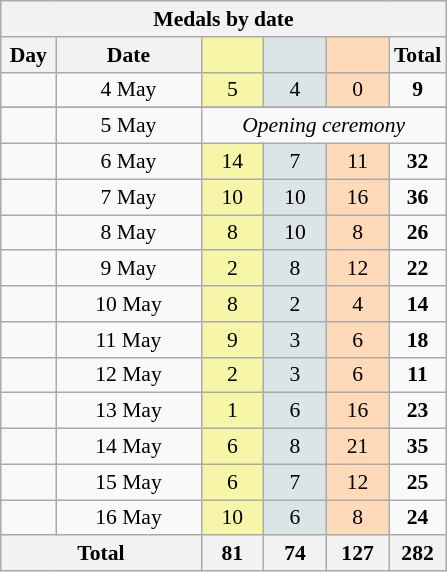<table class="wikitable" style="font-size:90%; text-align:center">
<tr style="background:#efefef;">
<th colspan="6"><strong>Medals by date</strong></th>
</tr>
<tr>
<th width="30"><strong>Day</strong></th>
<th width="90"><strong>Date</strong></th>
<th width="35" style="background:#F7F6A8;"></th>
<th width="35" style="background:#DCE5E5;"></th>
<th width="35" style="background:#FFDAB9;"></th>
<th width="30"><strong>Total</strong></th>
</tr>
<tr>
<td></td>
<td>4 May</td>
<td style="background:#F7F6A8;">5</td>
<td style="background:#DCE5E5;">4</td>
<td style="background:#FFDAB9;">0</td>
<td><strong>9</strong></td>
</tr>
<tr>
</tr>
<tr>
<td></td>
<td>5 May</td>
<td colspan="4" style="text-align:left center ;"> <em>Opening ceremony</em></td>
</tr>
<tr>
<td></td>
<td>6 May</td>
<td style="background:#F7F6A8;">14</td>
<td style="background:#DCE5E5;">7</td>
<td style="background:#FFDAB9;">11</td>
<td><strong>32</strong></td>
</tr>
<tr>
<td></td>
<td>7 May</td>
<td style="background:#F7F6A8;">10</td>
<td style="background:#DCE5E5;">10</td>
<td style="background:#FFDAB9;">16</td>
<td><strong>36</strong></td>
</tr>
<tr>
<td></td>
<td>8 May</td>
<td style="background:#F7F6A8;">8</td>
<td style="background:#DCE5E5;">10</td>
<td style="background:#FFDAB9;">8</td>
<td><strong>26</strong></td>
</tr>
<tr>
<td></td>
<td>9 May</td>
<td style="background:#F7F6A8;">2</td>
<td style="background:#DCE5E5;">8</td>
<td style="background:#FFDAB9;">12</td>
<td><strong>22</strong></td>
</tr>
<tr>
<td></td>
<td>10 May</td>
<td style="background:#F7F6A8;">8</td>
<td style="background:#DCE5E5;">2</td>
<td style="background:#FFDAB9;">4</td>
<td><strong>14</strong></td>
</tr>
<tr>
<td></td>
<td>11 May</td>
<td style="background:#F7F6A8;">9</td>
<td style="background:#DCE5E5;">3</td>
<td style="background:#FFDAB9;">6</td>
<td><strong>18</strong></td>
</tr>
<tr>
<td></td>
<td>12 May</td>
<td style="background:#F7F6A8;">2</td>
<td style="background:#DCE5E5;">3</td>
<td style="background:#FFDAB9;">6</td>
<td><strong>11</strong></td>
</tr>
<tr>
<td></td>
<td>13 May</td>
<td style="background:#F7F6A8;">1</td>
<td style="background:#DCE5E5;">6</td>
<td style="background:#FFDAB9;">16</td>
<td><strong>23</strong></td>
</tr>
<tr>
<td></td>
<td>14 May</td>
<td style="background:#F7F6A8;">6</td>
<td style="background:#DCE5E5;">8</td>
<td style="background:#FFDAB9;">21</td>
<td><strong>35</strong></td>
</tr>
<tr>
<td></td>
<td>15 May</td>
<td style="background:#F7F6A8;">6</td>
<td style="background:#DCE5E5;">7</td>
<td style="background:#FFDAB9;">12</td>
<td><strong>25</strong></td>
</tr>
<tr>
<td></td>
<td>16 May</td>
<td style="background:#F7F6A8;">10</td>
<td style="background:#DCE5E5;">6</td>
<td style="background:#FFDAB9;">8</td>
<td><strong>24</strong></td>
</tr>
<tr>
<th colspan="2"><strong>Total</strong></th>
<th>81</th>
<th>74</th>
<th>127</th>
<th>282</th>
</tr>
</table>
